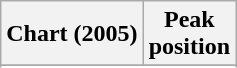<table class="wikitable sortable plainrowheaders" style="text-align:center">
<tr>
<th scope="col">Chart (2005)</th>
<th scope="col">Peak<br>position</th>
</tr>
<tr>
</tr>
<tr>
</tr>
<tr>
</tr>
<tr>
</tr>
</table>
